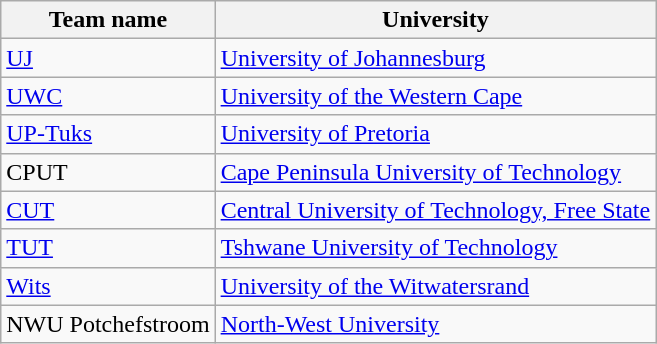<table class="wikitable">
<tr>
<th>Team name</th>
<th>University</th>
</tr>
<tr>
<td><a href='#'>UJ</a></td>
<td><a href='#'>University of Johannesburg</a></td>
</tr>
<tr>
<td><a href='#'>UWC</a></td>
<td><a href='#'>University of the Western Cape</a></td>
</tr>
<tr>
<td><a href='#'>UP-Tuks</a></td>
<td><a href='#'>University of Pretoria</a></td>
</tr>
<tr>
<td>CPUT</td>
<td><a href='#'>Cape Peninsula University of Technology</a></td>
</tr>
<tr>
<td><a href='#'>CUT</a></td>
<td><a href='#'>Central University of Technology, Free State</a></td>
</tr>
<tr>
<td><a href='#'>TUT</a></td>
<td><a href='#'>Tshwane University of Technology</a></td>
</tr>
<tr>
<td><a href='#'>Wits</a></td>
<td><a href='#'>University of the Witwatersrand</a></td>
</tr>
<tr>
<td>NWU Potchefstroom</td>
<td><a href='#'>North-West University</a></td>
</tr>
</table>
